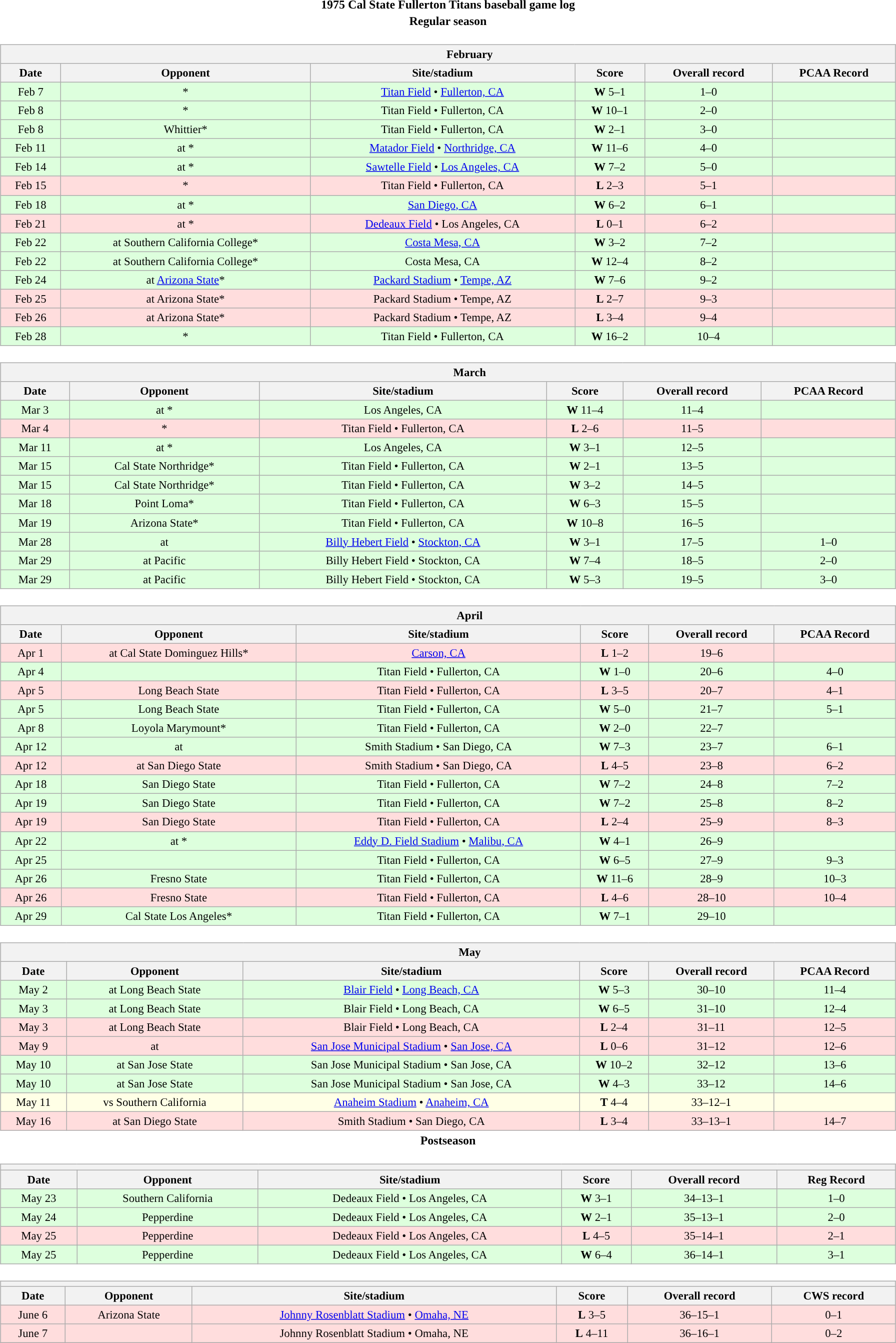<table class="toccolours" width=95% style="margin:1.5em auto; text-align:center;">
<tr>
<th colspan=2>1975 Cal State Fullerton Titans baseball game log</th>
</tr>
<tr>
<th colspan=2>Regular season</th>
</tr>
<tr valign="top">
<td><br><table class="wikitable collapsible collapsed" style="margin:auto; font-size:95%; width:100%">
<tr>
<th colspan=11 style="padding-left:4em;">February</th>
</tr>
<tr>
<th>Date</th>
<th>Opponent</th>
<th>Site/stadium</th>
<th>Score</th>
<th>Overall record</th>
<th>PCAA Record</th>
</tr>
<tr bgcolor=ddffdd>
<td>Feb 7</td>
<td>*</td>
<td><a href='#'>Titan Field</a> • <a href='#'>Fullerton, CA</a></td>
<td><strong>W</strong> 5–1</td>
<td>1–0</td>
<td></td>
</tr>
<tr bgcolor=ddffdd>
<td>Feb 8</td>
<td>*</td>
<td>Titan Field • Fullerton, CA</td>
<td><strong>W</strong> 10–1</td>
<td>2–0</td>
<td></td>
</tr>
<tr bgcolor=ddffdd>
<td>Feb 8</td>
<td>Whittier*</td>
<td>Titan Field • Fullerton, CA</td>
<td><strong>W</strong> 2–1</td>
<td>3–0</td>
<td></td>
</tr>
<tr bgcolor=ddffdd>
<td>Feb 11</td>
<td>at *</td>
<td><a href='#'>Matador Field</a> • <a href='#'>Northridge, CA</a></td>
<td><strong>W</strong> 11–6</td>
<td>4–0</td>
<td></td>
</tr>
<tr bgcolor=ddffdd>
<td>Feb 14</td>
<td>at *</td>
<td><a href='#'>Sawtelle Field</a> • <a href='#'>Los Angeles, CA</a></td>
<td><strong>W</strong> 7–2</td>
<td>5–0</td>
<td></td>
</tr>
<tr bgcolor=ffdddd>
<td>Feb 15</td>
<td>*</td>
<td>Titan Field • Fullerton, CA</td>
<td><strong>L</strong> 2–3</td>
<td>5–1</td>
<td></td>
</tr>
<tr bgcolor=ddffdd>
<td>Feb 18</td>
<td>at *</td>
<td><a href='#'>San Diego, CA</a></td>
<td><strong>W</strong> 6–2</td>
<td>6–1</td>
<td></td>
</tr>
<tr bgcolor=ffdddd>
<td>Feb 21</td>
<td>at *</td>
<td><a href='#'>Dedeaux Field</a> • Los Angeles, CA</td>
<td><strong>L</strong> 0–1</td>
<td>6–2</td>
<td></td>
</tr>
<tr bgcolor=ddffdd>
<td>Feb 22</td>
<td>at Southern California College*</td>
<td><a href='#'>Costa Mesa, CA</a></td>
<td><strong>W</strong> 3–2</td>
<td>7–2</td>
<td></td>
</tr>
<tr bgcolor=ddffdd>
<td>Feb 22</td>
<td>at Southern California College*</td>
<td>Costa Mesa, CA</td>
<td><strong>W</strong> 12–4</td>
<td>8–2</td>
<td></td>
</tr>
<tr bgcolor=ddffdd>
<td>Feb 24</td>
<td>at <a href='#'>Arizona State</a>*</td>
<td><a href='#'>Packard Stadium</a> • <a href='#'>Tempe, AZ</a></td>
<td><strong>W</strong> 7–6</td>
<td>9–2</td>
<td></td>
</tr>
<tr bgcolor=ffdddd>
<td>Feb 25</td>
<td>at Arizona State*</td>
<td>Packard Stadium • Tempe, AZ</td>
<td><strong>L</strong> 2–7</td>
<td>9–3</td>
<td></td>
</tr>
<tr bgcolor=ffdddd>
<td>Feb 26</td>
<td>at Arizona State*</td>
<td>Packard Stadium • Tempe, AZ</td>
<td><strong>L</strong> 3–4</td>
<td>9–4</td>
<td></td>
</tr>
<tr bgcolor=ddffdd>
<td>Feb 28</td>
<td>*</td>
<td>Titan Field • Fullerton, CA</td>
<td><strong>W</strong> 16–2</td>
<td>10–4</td>
<td></td>
</tr>
</table>
</td>
</tr>
<tr>
<td><br><table class="wikitable collapsible collapsed" style="margin:auto; font-size:95%; width:100%">
<tr>
<th colspan=11 style="padding-left:4em;">March</th>
</tr>
<tr>
<th>Date</th>
<th>Opponent</th>
<th>Site/stadium</th>
<th>Score</th>
<th>Overall record</th>
<th>PCAA Record</th>
</tr>
<tr bgcolor=ddffdd>
<td>Mar 3</td>
<td>at *</td>
<td>Los Angeles, CA</td>
<td><strong>W</strong> 11–4</td>
<td>11–4</td>
<td></td>
</tr>
<tr bgcolor=ffdddd>
<td>Mar 4</td>
<td>*</td>
<td>Titan Field • Fullerton, CA</td>
<td><strong>L</strong> 2–6</td>
<td>11–5</td>
<td></td>
</tr>
<tr bgcolor=ddffdd>
<td>Mar 11</td>
<td>at *</td>
<td>Los Angeles, CA</td>
<td><strong>W</strong> 3–1</td>
<td>12–5</td>
<td></td>
</tr>
<tr bgcolor=ddffdd>
<td>Mar 15</td>
<td>Cal State Northridge*</td>
<td>Titan Field • Fullerton, CA</td>
<td><strong>W</strong> 2–1</td>
<td>13–5</td>
<td></td>
</tr>
<tr bgcolor=ddffdd>
<td>Mar 15</td>
<td>Cal State Northridge*</td>
<td>Titan Field • Fullerton, CA</td>
<td><strong>W</strong> 3–2</td>
<td>14–5</td>
<td></td>
</tr>
<tr bgcolor=ddffdd>
<td>Mar 18</td>
<td>Point Loma*</td>
<td>Titan Field • Fullerton, CA</td>
<td><strong>W</strong> 6–3</td>
<td>15–5</td>
<td></td>
</tr>
<tr bgcolor=ddffdd>
<td>Mar 19</td>
<td>Arizona State*</td>
<td>Titan Field • Fullerton, CA</td>
<td><strong>W</strong> 10–8</td>
<td>16–5</td>
<td></td>
</tr>
<tr bgcolor=ddffdd>
<td>Mar 28</td>
<td>at </td>
<td><a href='#'>Billy Hebert Field</a> • <a href='#'>Stockton, CA</a></td>
<td><strong>W</strong> 3–1</td>
<td>17–5</td>
<td>1–0</td>
</tr>
<tr bgcolor=ddffdd>
<td>Mar 29</td>
<td>at Pacific</td>
<td>Billy Hebert Field • Stockton, CA</td>
<td><strong>W</strong> 7–4</td>
<td>18–5</td>
<td>2–0</td>
</tr>
<tr bgcolor=ddffdd>
<td>Mar 29</td>
<td>at Pacific</td>
<td>Billy Hebert Field • Stockton, CA</td>
<td><strong>W</strong> 5–3</td>
<td>19–5</td>
<td>3–0</td>
</tr>
</table>
</td>
</tr>
<tr>
<td><br><table class="wikitable collapsible collapsed" style="margin:auto; font-size:95%; width:100%">
<tr>
<th colspan=11 style="padding-left:4em;">April</th>
</tr>
<tr>
<th>Date</th>
<th>Opponent</th>
<th>Site/stadium</th>
<th>Score</th>
<th>Overall record</th>
<th>PCAA Record</th>
</tr>
<tr bgcolor=ffdddd>
<td>Apr 1</td>
<td>at Cal State Dominguez Hills*</td>
<td><a href='#'>Carson, CA</a></td>
<td><strong>L</strong> 1–2</td>
<td>19–6</td>
<td></td>
</tr>
<tr bgcolor=ddffdd>
<td>Apr 4</td>
<td></td>
<td>Titan Field • Fullerton, CA</td>
<td><strong>W</strong> 1–0</td>
<td>20–6</td>
<td>4–0</td>
</tr>
<tr bgcolor=ffdddd>
<td>Apr 5</td>
<td>Long Beach State</td>
<td>Titan Field • Fullerton, CA</td>
<td><strong>L</strong> 3–5</td>
<td>20–7</td>
<td>4–1</td>
</tr>
<tr bgcolor=ddffdd>
<td>Apr 5</td>
<td>Long Beach State</td>
<td>Titan Field • Fullerton, CA</td>
<td><strong>W</strong> 5–0</td>
<td>21–7</td>
<td>5–1</td>
</tr>
<tr bgcolor=ddffdd>
<td>Apr 8</td>
<td>Loyola Marymount*</td>
<td>Titan Field • Fullerton, CA</td>
<td><strong>W</strong> 2–0</td>
<td>22–7</td>
<td></td>
</tr>
<tr bgcolor=ddffdd>
<td>Apr 12</td>
<td>at </td>
<td>Smith Stadium • San Diego, CA</td>
<td><strong>W</strong> 7–3</td>
<td>23–7</td>
<td>6–1</td>
</tr>
<tr bgcolor=ffdddd>
<td>Apr 12</td>
<td>at San Diego State</td>
<td>Smith Stadium • San Diego, CA</td>
<td><strong>L</strong> 4–5</td>
<td>23–8</td>
<td>6–2</td>
</tr>
<tr bgcolor=ddffdd>
<td>Apr 18</td>
<td>San Diego State</td>
<td>Titan Field • Fullerton, CA</td>
<td><strong>W</strong> 7–2</td>
<td>24–8</td>
<td>7–2</td>
</tr>
<tr bgcolor=ddffdd>
<td>Apr 19</td>
<td>San Diego State</td>
<td>Titan Field • Fullerton, CA</td>
<td><strong>W</strong> 7–2</td>
<td>25–8</td>
<td>8–2</td>
</tr>
<tr bgcolor=ffdddd>
<td>Apr 19</td>
<td>San Diego State</td>
<td>Titan Field • Fullerton, CA</td>
<td><strong>L</strong> 2–4</td>
<td>25–9</td>
<td>8–3</td>
</tr>
<tr bgcolor=ddffdd>
<td>Apr 22</td>
<td>at *</td>
<td><a href='#'>Eddy D. Field Stadium</a> • <a href='#'>Malibu, CA</a></td>
<td><strong>W</strong> 4–1</td>
<td>26–9</td>
<td></td>
</tr>
<tr bgcolor=ddffdd>
<td>Apr 25</td>
<td></td>
<td>Titan Field • Fullerton, CA</td>
<td><strong>W</strong> 6–5</td>
<td>27–9</td>
<td>9–3</td>
</tr>
<tr bgcolor=ddffdd>
<td>Apr 26</td>
<td>Fresno State</td>
<td>Titan Field • Fullerton, CA</td>
<td><strong>W</strong> 11–6</td>
<td>28–9</td>
<td>10–3</td>
</tr>
<tr bgcolor=ffdddd>
<td>Apr 26</td>
<td>Fresno State</td>
<td>Titan Field • Fullerton, CA</td>
<td><strong>L</strong> 4–6</td>
<td>28–10</td>
<td>10–4</td>
</tr>
<tr bgcolor=ddffdd>
<td>Apr 29</td>
<td>Cal State Los Angeles*</td>
<td>Titan Field • Fullerton, CA</td>
<td><strong>W</strong> 7–1</td>
<td>29–10</td>
<td></td>
</tr>
</table>
</td>
</tr>
<tr>
<td><br><table class="wikitable collapsible collapsed" style="margin:auto; font-size:95%; width:100%">
<tr>
<th colspan=11 style="padding-left:4em;">May</th>
</tr>
<tr>
<th>Date</th>
<th>Opponent</th>
<th>Site/stadium</th>
<th>Score</th>
<th>Overall record</th>
<th>PCAA Record</th>
</tr>
<tr bgcolor=ddffdd>
<td>May 2</td>
<td>at Long Beach State</td>
<td><a href='#'>Blair Field</a> • <a href='#'>Long Beach, CA</a></td>
<td><strong>W</strong> 5–3</td>
<td>30–10</td>
<td>11–4</td>
</tr>
<tr bgcolor=ddffdd>
<td>May 3</td>
<td>at Long Beach State</td>
<td>Blair Field • Long Beach, CA</td>
<td><strong>W</strong> 6–5</td>
<td>31–10</td>
<td>12–4</td>
</tr>
<tr bgcolor=ffdddd>
<td>May 3</td>
<td>at Long Beach State</td>
<td>Blair Field • Long Beach, CA</td>
<td><strong>L</strong> 2–4</td>
<td>31–11</td>
<td>12–5</td>
</tr>
<tr bgcolor=ffdddd>
<td>May 9</td>
<td>at </td>
<td><a href='#'>San Jose Municipal Stadium</a> • <a href='#'>San Jose, CA</a></td>
<td><strong>L</strong> 0–6</td>
<td>31–12</td>
<td>12–6</td>
</tr>
<tr bgcolor=ddffdd>
<td>May 10</td>
<td>at San Jose State</td>
<td>San Jose Municipal Stadium • San Jose, CA</td>
<td><strong>W</strong> 10–2</td>
<td>32–12</td>
<td>13–6</td>
</tr>
<tr bgcolor=ddffdd>
<td>May 10</td>
<td>at San Jose State</td>
<td>San Jose Municipal Stadium • San Jose, CA</td>
<td><strong>W</strong> 4–3</td>
<td>33–12</td>
<td>14–6</td>
</tr>
<tr bgcolor=#FFFFE6>
<td>May 11</td>
<td>vs Southern California</td>
<td><a href='#'>Anaheim Stadium</a> • <a href='#'>Anaheim, CA</a></td>
<td><strong>T</strong> 4–4</td>
<td>33–12–1</td>
<td></td>
</tr>
<tr bgcolor=ffdddd>
<td>May 16</td>
<td>at San Diego State</td>
<td>Smith Stadium • San Diego, CA</td>
<td><strong>L</strong> 3–4</td>
<td>33–13–1</td>
<td>14–7</td>
</tr>
</table>
</td>
</tr>
<tr>
<th colspan=2>Postseason</th>
</tr>
<tr valign="top">
<td><br><table class="wikitable collapsible collapsed" style="margin:auto; font-size:95%; width:100%">
<tr>
<th colspan=11 style="padding-left:4em;"></th>
</tr>
<tr>
<th>Date</th>
<th>Opponent</th>
<th>Site/stadium</th>
<th>Score</th>
<th>Overall record</th>
<th>Reg Record</th>
</tr>
<tr bgcolor=ddffdd>
<td>May 23</td>
<td>Southern California</td>
<td>Dedeaux Field • Los Angeles, CA</td>
<td><strong>W</strong> 3–1</td>
<td>34–13–1</td>
<td>1–0</td>
</tr>
<tr bgcolor=ddffdd>
<td>May 24</td>
<td>Pepperdine</td>
<td>Dedeaux Field • Los Angeles, CA</td>
<td><strong>W</strong> 2–1</td>
<td>35–13–1</td>
<td>2–0</td>
</tr>
<tr bgcolor=ffdddd>
<td>May 25</td>
<td>Pepperdine</td>
<td>Dedeaux Field • Los Angeles, CA</td>
<td><strong>L</strong> 4–5</td>
<td>35–14–1</td>
<td>2–1</td>
</tr>
<tr bgcolor=ddffdd>
<td>May 25</td>
<td>Pepperdine</td>
<td>Dedeaux Field • Los Angeles, CA</td>
<td><strong>W</strong> 6–4</td>
<td>36–14–1</td>
<td>3–1</td>
</tr>
</table>
</td>
</tr>
<tr valign="top">
<td><br><table class="wikitable collapsible collapsed" style="margin:auto; font-size:95%; width:100%">
<tr>
<th colspan=11 style="padding-left:4em; "></th>
</tr>
<tr>
<th>Date</th>
<th>Opponent</th>
<th>Site/stadium</th>
<th>Score</th>
<th>Overall record</th>
<th>CWS record</th>
</tr>
<tr bgcolor=ffdddd>
<td>June 6</td>
<td>Arizona State</td>
<td><a href='#'>Johnny Rosenblatt Stadium</a> • <a href='#'>Omaha, NE</a></td>
<td><strong>L</strong> 3–5</td>
<td>36–15–1</td>
<td>0–1</td>
</tr>
<tr bgcolor=ffdddd>
<td>June 7</td>
<td></td>
<td>Johnny Rosenblatt Stadium • Omaha, NE</td>
<td><strong>L</strong> 4–11</td>
<td>36–16–1</td>
<td>0–2</td>
</tr>
</table>
</td>
</tr>
</table>
